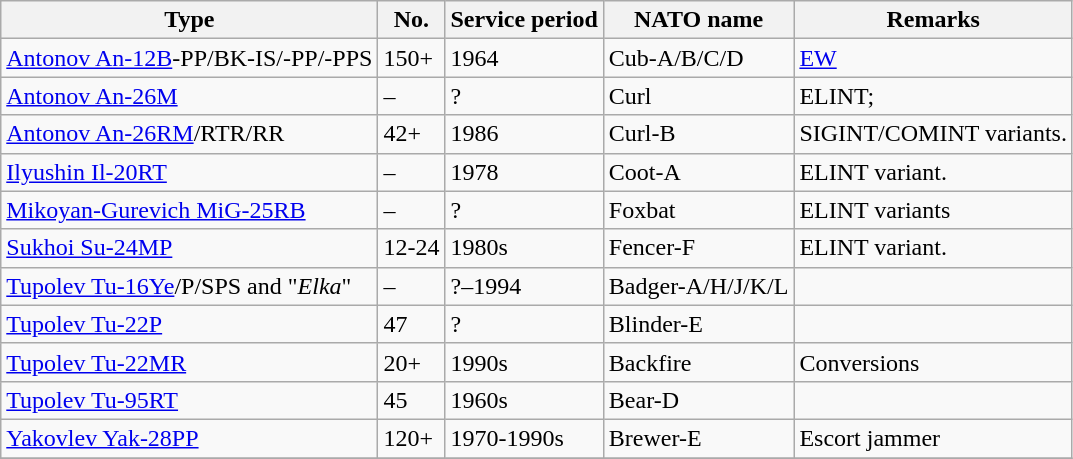<table class="wikitable sortable">
<tr>
<th>Type</th>
<th>No.</th>
<th>Service period</th>
<th>NATO name</th>
<th>Remarks</th>
</tr>
<tr>
<td><a href='#'>Antonov An-12B</a>-PP/BK-IS/-PP/-PPS</td>
<td>150+</td>
<td>1964</td>
<td>Cub-A/B/C/D</td>
<td><a href='#'>EW</a></td>
</tr>
<tr>
<td><a href='#'>Antonov An-26M</a></td>
<td>–</td>
<td>?</td>
<td>Curl</td>
<td>ELINT;</td>
</tr>
<tr>
<td><a href='#'>Antonov An-26RM</a>/RTR/RR</td>
<td>42+</td>
<td>1986</td>
<td>Curl-B</td>
<td>SIGINT/COMINT variants.</td>
</tr>
<tr>
<td><a href='#'>Ilyushin Il-20RT</a></td>
<td>–</td>
<td>1978</td>
<td>Coot-A</td>
<td>ELINT variant.</td>
</tr>
<tr>
<td><a href='#'>Mikoyan-Gurevich MiG-25RB</a></td>
<td>–</td>
<td>?</td>
<td>Foxbat</td>
<td>ELINT variants</td>
</tr>
<tr>
<td><a href='#'>Sukhoi Su-24MP</a></td>
<td>12-24</td>
<td>1980s</td>
<td>Fencer-F</td>
<td>ELINT variant.</td>
</tr>
<tr>
<td><a href='#'>Tupolev Tu-16Ye</a>/P/SPS and "<em>Elka</em>"</td>
<td>–</td>
<td>?–1994</td>
<td>Badger-A/H/J/K/L</td>
<td></td>
</tr>
<tr>
<td><a href='#'>Tupolev Tu-22P</a></td>
<td>47</td>
<td>?</td>
<td>Blinder-E</td>
<td></td>
</tr>
<tr>
<td><a href='#'>Tupolev Tu-22MR</a></td>
<td>20+</td>
<td>1990s</td>
<td>Backfire</td>
<td>Conversions</td>
</tr>
<tr>
<td><a href='#'>Tupolev Tu-95RT</a></td>
<td>45</td>
<td>1960s</td>
<td>Bear-D</td>
<td></td>
</tr>
<tr>
<td><a href='#'>Yakovlev Yak-28PP</a></td>
<td>120+</td>
<td>1970-1990s</td>
<td>Brewer-E</td>
<td>Escort jammer</td>
</tr>
<tr>
</tr>
</table>
